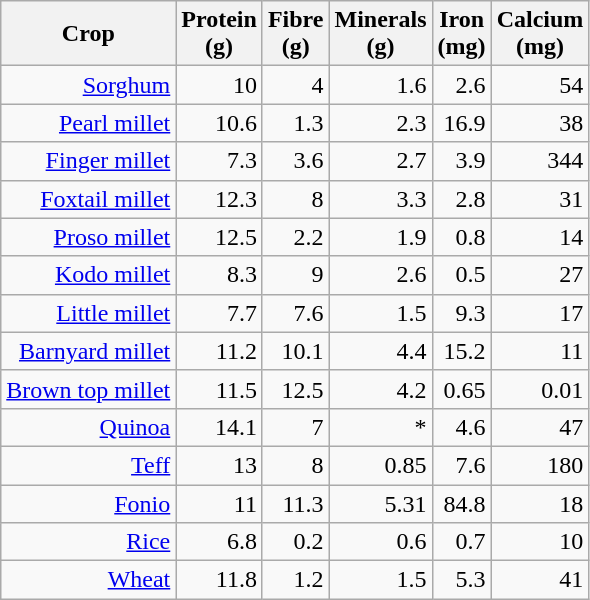<table class="wikitable sortable" style="text-align:right;">
<tr>
<th>Crop</th>
<th>Protein<br>(g)</th>
<th>Fibre<br>(g)</th>
<th>Minerals<br>(g)</th>
<th>Iron<br>(mg)</th>
<th>Calcium<br>(mg)</th>
</tr>
<tr>
<td><a href='#'>Sorghum</a></td>
<td>10</td>
<td>4</td>
<td>1.6</td>
<td>2.6</td>
<td>54</td>
</tr>
<tr>
<td><a href='#'>Pearl millet</a></td>
<td>10.6</td>
<td>1.3</td>
<td>2.3</td>
<td>16.9</td>
<td>38</td>
</tr>
<tr>
<td><a href='#'>Finger millet</a></td>
<td>7.3</td>
<td>3.6</td>
<td>2.7</td>
<td>3.9</td>
<td>344</td>
</tr>
<tr>
<td><a href='#'>Foxtail millet</a></td>
<td>12.3</td>
<td>8</td>
<td>3.3</td>
<td>2.8</td>
<td>31</td>
</tr>
<tr>
<td><a href='#'>Proso millet</a></td>
<td>12.5</td>
<td>2.2</td>
<td>1.9</td>
<td>0.8</td>
<td>14</td>
</tr>
<tr>
<td><a href='#'>Kodo millet</a></td>
<td>8.3</td>
<td>9</td>
<td>2.6</td>
<td>0.5</td>
<td>27</td>
</tr>
<tr>
<td><a href='#'>Little millet</a></td>
<td>7.7</td>
<td>7.6</td>
<td>1.5</td>
<td>9.3</td>
<td>17</td>
</tr>
<tr>
<td><a href='#'>Barnyard millet</a></td>
<td>11.2</td>
<td>10.1</td>
<td>4.4</td>
<td>15.2</td>
<td>11</td>
</tr>
<tr>
<td><a href='#'>Brown top millet</a></td>
<td>11.5</td>
<td>12.5</td>
<td>4.2</td>
<td>0.65</td>
<td>0.01</td>
</tr>
<tr>
<td><a href='#'>Quinoa</a></td>
<td>14.1</td>
<td>7</td>
<td>*</td>
<td>4.6</td>
<td>47</td>
</tr>
<tr>
<td><a href='#'>Teff</a></td>
<td>13</td>
<td>8</td>
<td>0.85</td>
<td>7.6</td>
<td>180</td>
</tr>
<tr>
<td><a href='#'>Fonio</a></td>
<td>11</td>
<td>11.3</td>
<td>5.31</td>
<td>84.8</td>
<td>18</td>
</tr>
<tr>
<td><a href='#'>Rice</a></td>
<td>6.8</td>
<td>0.2</td>
<td>0.6</td>
<td>0.7</td>
<td>10</td>
</tr>
<tr>
<td><a href='#'>Wheat</a></td>
<td>11.8</td>
<td>1.2</td>
<td>1.5</td>
<td>5.3</td>
<td>41</td>
</tr>
</table>
